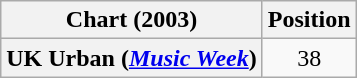<table class="wikitable plainrowheaders" style="text-align:center">
<tr>
<th>Chart (2003)</th>
<th>Position</th>
</tr>
<tr>
<th scope="row">UK Urban (<em><a href='#'>Music Week</a></em>)</th>
<td>38</td>
</tr>
</table>
